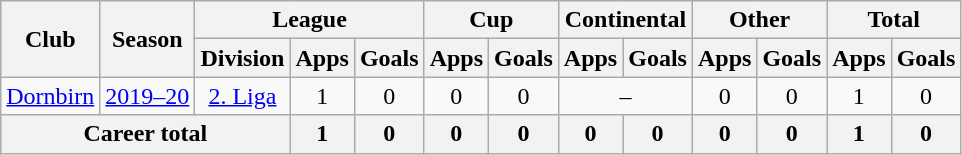<table class="wikitable" style="text-align: center">
<tr>
<th rowspan="2">Club</th>
<th rowspan="2">Season</th>
<th colspan="3">League</th>
<th colspan="2">Cup</th>
<th colspan="2">Continental</th>
<th colspan="2">Other</th>
<th colspan="2">Total</th>
</tr>
<tr>
<th>Division</th>
<th>Apps</th>
<th>Goals</th>
<th>Apps</th>
<th>Goals</th>
<th>Apps</th>
<th>Goals</th>
<th>Apps</th>
<th>Goals</th>
<th>Apps</th>
<th>Goals</th>
</tr>
<tr>
<td><a href='#'>Dornbirn</a></td>
<td><a href='#'>2019–20</a></td>
<td><a href='#'>2. Liga</a></td>
<td>1</td>
<td>0</td>
<td>0</td>
<td>0</td>
<td colspan="2">–</td>
<td>0</td>
<td>0</td>
<td>1</td>
<td>0</td>
</tr>
<tr>
<th colspan=3>Career total</th>
<th>1</th>
<th>0</th>
<th>0</th>
<th>0</th>
<th>0</th>
<th>0</th>
<th>0</th>
<th>0</th>
<th>1</th>
<th>0</th>
</tr>
</table>
